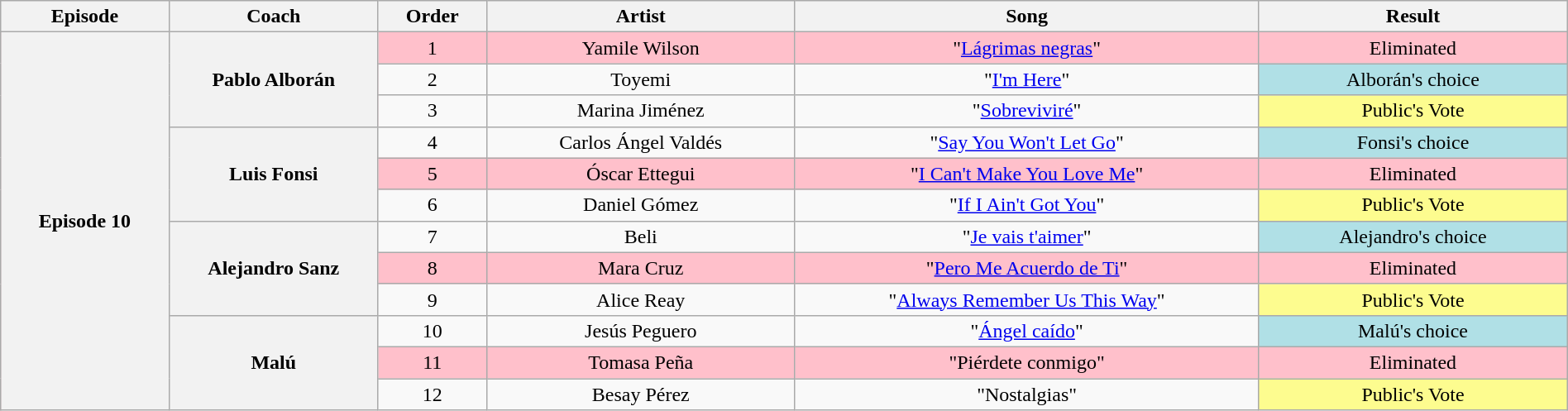<table class="wikitable" style="text-align: center; width:100%">
<tr>
<th style="width:04%">Episode</th>
<th style="width:05%">Coach</th>
<th style="width:02%">Order</th>
<th style="width:08%">Artist</th>
<th style="width:12%">Song</th>
<th style="width:08%">Result</th>
</tr>
<tr style="background: pink">
<th rowspan="12">Episode 10<br></th>
<th rowspan="3">Pablo Alborán</th>
<td>1</td>
<td>Yamile Wilson</td>
<td>"<a href='#'>Lágrimas negras</a>"</td>
<td>Eliminated</td>
</tr>
<tr>
<td>2</td>
<td>Toyemi</td>
<td>"<a href='#'>I'm Here</a>"</td>
<td style="background:#b0e0e6">Alborán's choice</td>
</tr>
<tr>
<td>3</td>
<td>Marina Jiménez</td>
<td>"<a href='#'>Sobreviviré</a>"</td>
<td style="background:#fdfc8f">Public's Vote</td>
</tr>
<tr>
<th rowspan="3">Luis Fonsi</th>
<td>4</td>
<td>Carlos Ángel Valdés</td>
<td>"<a href='#'>Say You Won't Let Go</a>"</td>
<td style="background:#b0e0e6">Fonsi's choice</td>
</tr>
<tr style="background: pink">
<td>5</td>
<td>Óscar Ettegui</td>
<td>"<a href='#'>I Can't Make You Love Me</a>"</td>
<td>Eliminated</td>
</tr>
<tr>
<td>6</td>
<td>Daniel Gómez</td>
<td>"<a href='#'>If I Ain't Got You</a>"</td>
<td style="background:#fdfc8f">Public's Vote</td>
</tr>
<tr>
<th rowspan="3">Alejandro Sanz</th>
<td>7</td>
<td>Beli</td>
<td>"<a href='#'>Je vais t'aimer</a>"</td>
<td style="background:#b0e0e6">Alejandro's choice</td>
</tr>
<tr style="background: pink">
<td>8</td>
<td>Mara Cruz</td>
<td>"<a href='#'>Pero Me Acuerdo de Ti</a>"</td>
<td>Eliminated</td>
</tr>
<tr>
<td>9</td>
<td>Alice Reay</td>
<td>"<a href='#'>Always Remember Us This Way</a>"</td>
<td style="background:#fdfc8f">Public's Vote</td>
</tr>
<tr>
<th rowspan="3">Malú</th>
<td>10</td>
<td>Jesús Peguero</td>
<td>"<a href='#'>Ángel caído</a>"</td>
<td style="background:#b0e0e6">Malú's choice</td>
</tr>
<tr style="background: pink">
<td>11</td>
<td>Tomasa Peña</td>
<td>"Piérdete conmigo"</td>
<td>Eliminated</td>
</tr>
<tr>
<td>12</td>
<td>Besay Pérez</td>
<td>"Nostalgias"</td>
<td style="background:#fdfc8f">Public's Vote</td>
</tr>
</table>
